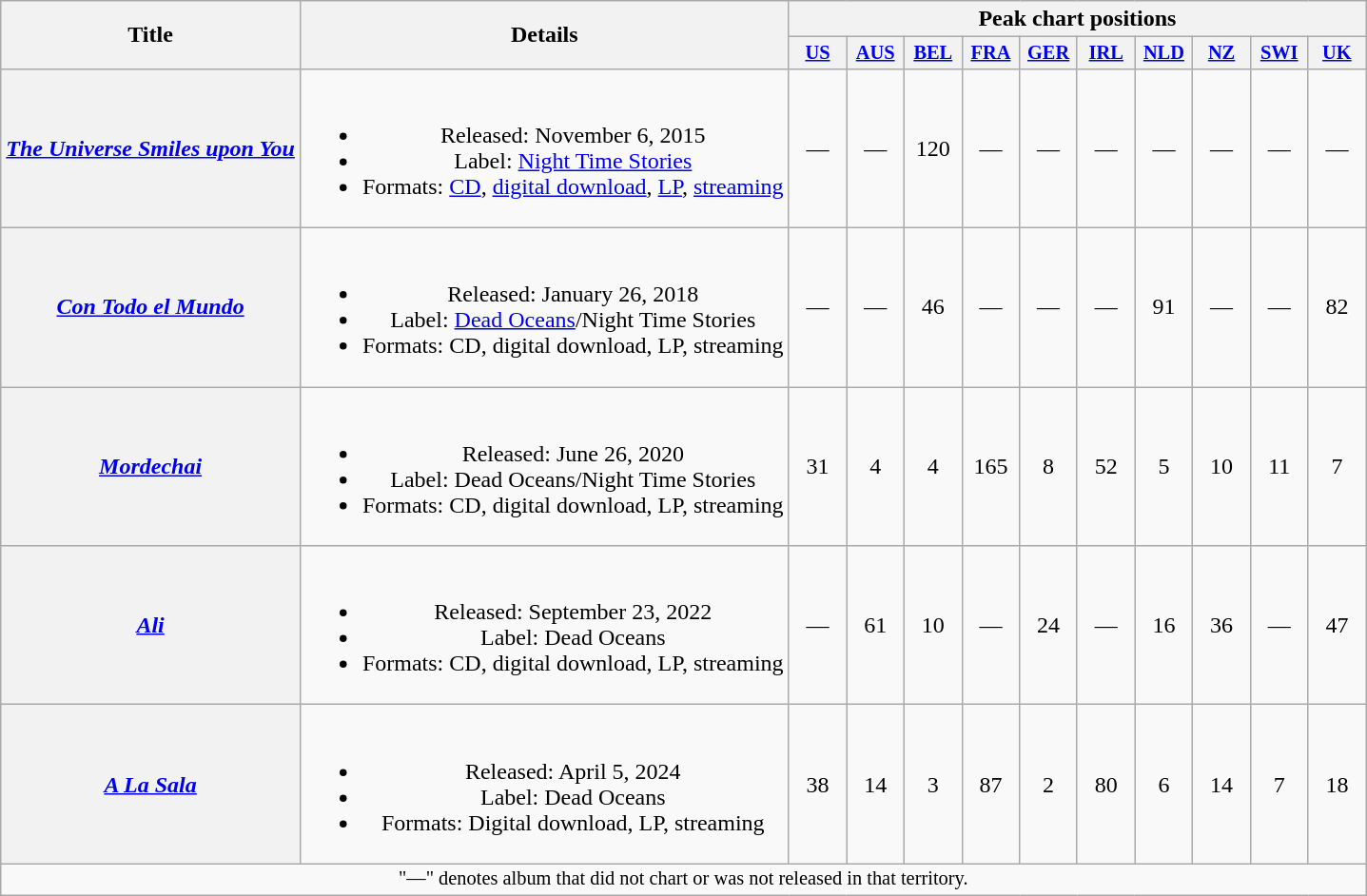<table class="wikitable plainrowheaders" style="text-align:center;">
<tr>
<th scope="col" rowspan="2">Title</th>
<th scope="col" rowspan="2">Details</th>
<th scope="col" colspan="10">Peak chart positions</th>
</tr>
<tr>
<th scope="col" style="width:2.5em;font-size:85%;"><a href='#'>US</a><br></th>
<th scope="col" style="width:2.5em;font-size:85%;"><a href='#'>AUS</a><br></th>
<th scope="col" style="width:2.5em;font-size:85%;"><a href='#'>BEL</a><br></th>
<th scope="col" style="width:2.5em;font-size:85%;"><a href='#'>FRA</a><br></th>
<th scope="col" style="width:2.5em;font-size:85%;"><a href='#'>GER</a><br></th>
<th scope="col" style="width:2.5em;font-size:85%;"><a href='#'>IRL</a><br></th>
<th scope="col" style="width:2.5em;font-size:85%;"><a href='#'>NLD</a><br></th>
<th scope="col" style="width:2.5em;font-size:85%;"><a href='#'>NZ</a><br></th>
<th scope="col" style="width:2.5em;font-size:85%;"><a href='#'>SWI</a><br></th>
<th scope="col" style="width:2.5em;font-size:85%;"><a href='#'>UK</a><br></th>
</tr>
<tr>
<th scope="row"><em><a href='#'>The Universe Smiles upon You</a></em></th>
<td><br><ul><li>Released: November 6, 2015</li><li>Label: <a href='#'>Night Time Stories</a></li><li>Formats: <a href='#'>CD</a>, <a href='#'>digital download</a>, <a href='#'>LP</a>, <a href='#'>streaming</a></li></ul></td>
<td>—</td>
<td>—</td>
<td>120</td>
<td>—</td>
<td>—</td>
<td>—</td>
<td>—</td>
<td>—</td>
<td>—</td>
<td>—</td>
</tr>
<tr>
<th scope="row"><em><a href='#'>Con Todo el Mundo</a></em></th>
<td><br><ul><li>Released: January 26, 2018</li><li>Label: <a href='#'>Dead Oceans</a>/Night Time Stories</li><li>Formats: CD, digital download, LP, streaming</li></ul></td>
<td>—</td>
<td>—</td>
<td>46</td>
<td>—</td>
<td>—</td>
<td>—</td>
<td>91</td>
<td>—</td>
<td>—</td>
<td>82</td>
</tr>
<tr>
<th scope="row"><em><a href='#'>Mordechai</a></em></th>
<td><br><ul><li>Released: June 26, 2020</li><li>Label: Dead Oceans/Night Time Stories</li><li>Formats: CD, digital download, LP, streaming</li></ul></td>
<td>31</td>
<td>4</td>
<td>4</td>
<td>165</td>
<td>8</td>
<td>52</td>
<td>5</td>
<td>10</td>
<td>11</td>
<td>7</td>
</tr>
<tr>
<th scope="row"><em><a href='#'>Ali</a></em><br></th>
<td><br><ul><li>Released: September 23, 2022</li><li>Label: Dead Oceans</li><li>Formats: CD, digital download, LP, streaming</li></ul></td>
<td>—</td>
<td>61</td>
<td>10</td>
<td>—</td>
<td>24</td>
<td>—</td>
<td>16</td>
<td>36</td>
<td>—</td>
<td>47</td>
</tr>
<tr>
<th scope="row"><em><a href='#'>A La Sala</a></em></th>
<td><br><ul><li>Released: April 5, 2024</li><li>Label: Dead Oceans</li><li>Formats: Digital download, LP, streaming</li></ul></td>
<td>38</td>
<td>14</td>
<td>3</td>
<td>87</td>
<td>2</td>
<td>80</td>
<td>6</td>
<td>14</td>
<td>7</td>
<td>18</td>
</tr>
<tr>
<td colspan="13" style="font-size:85%">"—" denotes album that did not chart or was not released in that territory.</td>
</tr>
</table>
